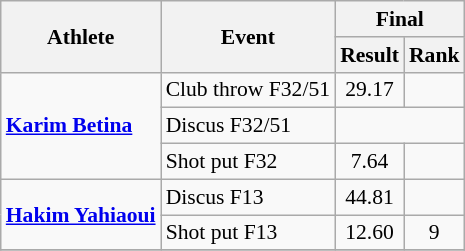<table class="wikitable" style="text-align:center; font-size:90%">
<tr>
<th rowspan="2">Athlete</th>
<th rowspan="2">Event</th>
<th colspan="2">Final</th>
</tr>
<tr>
<th>Result</th>
<th>Rank</th>
</tr>
<tr>
<td align="left" rowspan="3"><strong><a href='#'>Karim Betina</a></strong></td>
<td align=left>Club throw F32/51</td>
<td>29.17</td>
<td></td>
</tr>
<tr>
<td align=left>Discus F32/51</td>
<td colspan=2></td>
</tr>
<tr>
<td align=left>Shot put F32</td>
<td>7.64 <strong></strong></td>
<td></td>
</tr>
<tr>
<td align="left" rowspan="2"><strong><a href='#'>Hakim Yahiaoui</a></strong></td>
<td align=left>Discus F13</td>
<td>44.81</td>
<td></td>
</tr>
<tr>
<td align=left>Shot put F13</td>
<td>12.60</td>
<td>9</td>
</tr>
<tr>
</tr>
</table>
